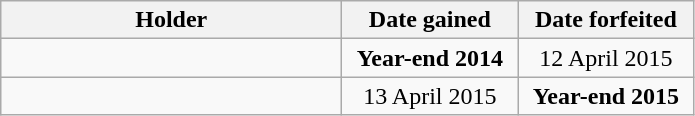<table class="wikitable">
<tr>
<th style="width:220px;">Holder</th>
<th style="width:110px;">Date gained</th>
<th style="width:110px;">Date forfeited</th>
</tr>
<tr>
<td> <br> </td>
<td style="text-align:center;"><strong>Year-end 2014</strong></td>
<td style="text-align:center;">12 April 2015</td>
</tr>
<tr>
<td></td>
<td style="text-align:center;">13 April 2015</td>
<td style="text-align:center;"><strong>Year-end 2015</strong></td>
</tr>
</table>
